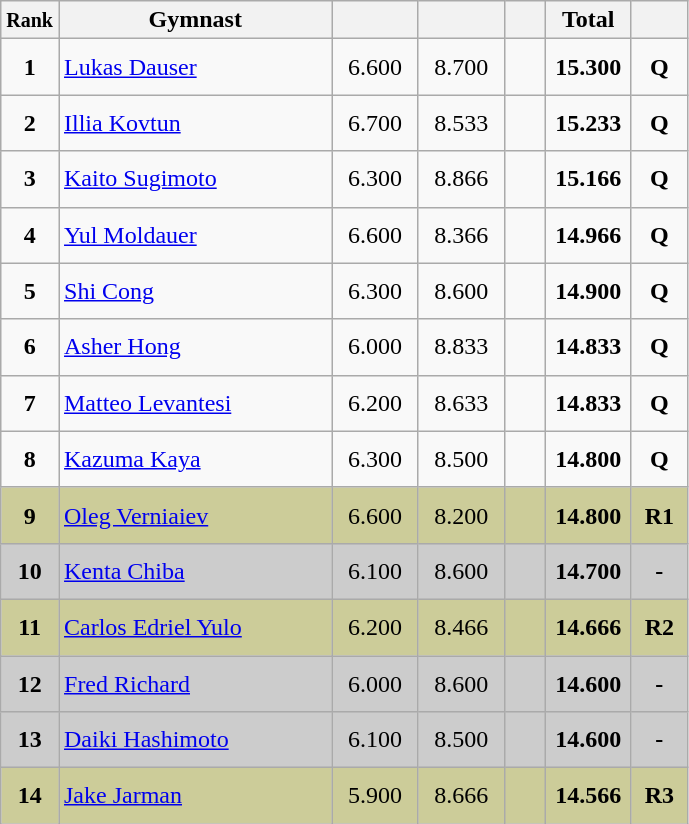<table class="wikitable sortable" style="text-align:center;">
<tr>
<th scope="col" style="width:15px;"><small>Rank</small></th>
<th scope="col" style="width:175px;">Gymnast</th>
<th scope="col" style="width:50px;"><small></small></th>
<th scope="col" style="width:50px;"><small></small></th>
<th scope="col" style="width:20px;"><small></small></th>
<th scope="col" style="width:50px;">Total</th>
<th scope="col" style="width:30px;"><small></small></th>
</tr>
<tr>
<td scope="row" style="text-align:center"><strong>1</strong></td>
<td style="height:30px; text-align:left;"> <a href='#'>Lukas Dauser</a></td>
<td>6.600</td>
<td>8.700</td>
<td></td>
<td><strong>15.300</strong></td>
<td><strong>Q</strong></td>
</tr>
<tr>
<td scope="row" style="text-align:center"><strong>2</strong></td>
<td style="height:30px; text-align:left;"> <a href='#'>Illia Kovtun</a></td>
<td>6.700</td>
<td>8.533</td>
<td></td>
<td><strong>15.233</strong></td>
<td><strong>Q</strong></td>
</tr>
<tr>
<td scope="row" style="text-align:center"><strong>3</strong></td>
<td style="height:30px; text-align:left;"> <a href='#'>Kaito Sugimoto</a></td>
<td>6.300</td>
<td>8.866</td>
<td></td>
<td><strong>15.166</strong></td>
<td><strong>Q</strong></td>
</tr>
<tr>
<td scope="row" style="text-align:center"><strong>4</strong></td>
<td style="height:30px; text-align:left;"> <a href='#'>Yul Moldauer</a></td>
<td>6.600</td>
<td>8.366</td>
<td></td>
<td><strong>14.966</strong></td>
<td><strong>Q</strong></td>
</tr>
<tr>
<td scope="row" style="text-align:center"><strong>5</strong></td>
<td style="height:30px; text-align:left;"> <a href='#'>Shi Cong</a></td>
<td>6.300</td>
<td>8.600</td>
<td></td>
<td><strong>14.900</strong></td>
<td><strong>Q</strong></td>
</tr>
<tr>
<td scope="row" style="text-align:center"><strong>6</strong></td>
<td style="height:30px; text-align:left;"> <a href='#'>Asher Hong</a></td>
<td>6.000</td>
<td>8.833</td>
<td></td>
<td><strong>14.833</strong></td>
<td><strong>Q</strong></td>
</tr>
<tr>
<td scope="row" style="text-align:center"><strong>7</strong></td>
<td style="height:30px; text-align:left;"> <a href='#'>Matteo Levantesi</a></td>
<td>6.200</td>
<td>8.633</td>
<td></td>
<td><strong>14.833</strong></td>
<td><strong>Q</strong></td>
</tr>
<tr>
<td scope="row" style="text-align:center"><strong>8</strong></td>
<td style="height:30px; text-align:left;"> <a href='#'>Kazuma Kaya</a></td>
<td>6.300</td>
<td>8.500</td>
<td></td>
<td><strong>14.800</strong></td>
<td><strong>Q</strong></td>
</tr>
<tr style="background:#cccc99;">
<td scope="row" style="text-align:center"><strong>9</strong></td>
<td style="height:30px; text-align:left;"> <a href='#'>Oleg Verniaiev</a></td>
<td>6.600</td>
<td>8.200</td>
<td></td>
<td><strong>14.800</strong></td>
<td><strong>R1</strong></td>
</tr>
<tr style="background:#cccccc;">
<td scope="row" style="text-align:center"><strong>10</strong></td>
<td style="height:30px; text-align:left;"> <a href='#'>Kenta Chiba</a></td>
<td>6.100</td>
<td>8.600</td>
<td></td>
<td><strong>14.700</strong></td>
<td><strong>-</strong></td>
</tr>
<tr style="background:#cccc99;">
<td scope="row" style="text-align:center"><strong>11</strong></td>
<td style="height:30px; text-align:left;"> <a href='#'>Carlos Edriel Yulo</a></td>
<td>6.200</td>
<td>8.466</td>
<td></td>
<td><strong>14.666</strong></td>
<td><strong>R2</strong></td>
</tr>
<tr style="background:#cccccc;">
<td scope="row" style="text-align:center"><strong>12</strong></td>
<td style="height:30px; text-align:left;"> <a href='#'>Fred Richard</a></td>
<td>6.000</td>
<td>8.600</td>
<td></td>
<td><strong>14.600</strong></td>
<td><strong>-</strong></td>
</tr>
<tr style="background:#cccccc;">
<td scope="row" style="text-align:center"><strong>13</strong></td>
<td style="height:30px; text-align:left;"> <a href='#'>Daiki Hashimoto</a></td>
<td>6.100</td>
<td>8.500</td>
<td></td>
<td><strong>14.600</strong></td>
<td><strong>-</strong></td>
</tr>
<tr style="background:#cccc99;">
<td scope="row" style="text-align:center"><strong>14</strong></td>
<td style="height:30px; text-align:left;"> <a href='#'>Jake Jarman</a></td>
<td>5.900</td>
<td>8.666</td>
<td></td>
<td><strong>14.566</strong></td>
<td><strong>R3</strong></td>
</tr>
</table>
